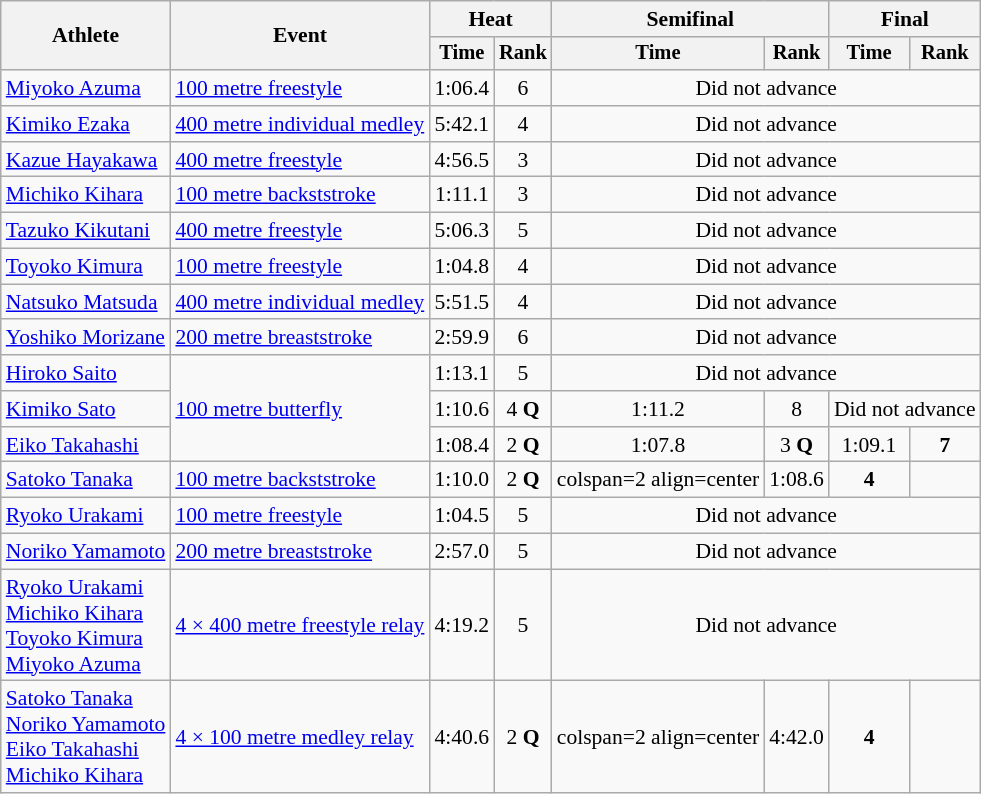<table class=wikitable style="font-size:90%">
<tr>
<th rowspan="2">Athlete</th>
<th rowspan="2">Event</th>
<th colspan="2">Heat</th>
<th colspan="2">Semifinal</th>
<th colspan="2">Final</th>
</tr>
<tr style="font-size:95%">
<th>Time</th>
<th>Rank</th>
<th>Time</th>
<th>Rank</th>
<th>Time</th>
<th>Rank</th>
</tr>
<tr align=center>
<td align=left rowspan=1><a href='#'>Miyoko Azuma</a></td>
<td align=left><a href='#'>100 metre freestyle</a></td>
<td align=center>1:06.4</td>
<td align=center>6</td>
<td colspan=4 align=center>Did not advance</td>
</tr>
<tr align=center>
<td align=left rowspan=1><a href='#'>Kimiko Ezaka</a></td>
<td align=left><a href='#'>400 metre individual medley</a></td>
<td align=center>5:42.1</td>
<td align=center>4</td>
<td colspan=4 align=center>Did not advance</td>
</tr>
<tr align=center>
<td align=left rowspan=1><a href='#'>Kazue Hayakawa</a></td>
<td align=left rowspan=1><a href='#'>400 metre freestyle</a></td>
<td align=center>4:56.5</td>
<td align=center>3</td>
<td colspan=4 align=center>Did not advance</td>
</tr>
<tr align=center>
<td align=left rowspan=1><a href='#'>Michiko Kihara</a></td>
<td align=left><a href='#'>100 metre backststroke</a></td>
<td align=center>1:11.1</td>
<td align=center>3</td>
<td colspan=4 align=center>Did not advance</td>
</tr>
<tr align=center>
<td align=left rowspan=1><a href='#'>Tazuko Kikutani</a></td>
<td align=left rowspan=1><a href='#'>400 metre freestyle</a></td>
<td align=center>5:06.3</td>
<td align=center>5</td>
<td colspan=4 align=center>Did not advance</td>
</tr>
<tr align=center>
<td align=left rowspan=1><a href='#'>Toyoko Kimura</a></td>
<td align=left><a href='#'>100 metre freestyle</a></td>
<td align=center>1:04.8</td>
<td align=center>4</td>
<td colspan=4 align=center>Did not advance</td>
</tr>
<tr align=center>
<td align=left rowspan=1><a href='#'>Natsuko Matsuda</a></td>
<td align=left><a href='#'>400 metre individual medley</a></td>
<td align=center>5:51.5</td>
<td align=center>4</td>
<td colspan=4 align=center>Did not advance</td>
</tr>
<tr align=center>
<td align=left rowspan=1><a href='#'>Yoshiko Morizane</a></td>
<td align=left><a href='#'>200 metre breaststroke</a></td>
<td align=center>2:59.9</td>
<td align=center>6</td>
<td colspan=4 align=center>Did not advance</td>
</tr>
<tr align=center>
<td align=left rowspan=1><a href='#'>Hiroko Saito</a></td>
<td align=left rowspan=3><a href='#'>100 metre butterfly</a></td>
<td align=center>1:13.1</td>
<td align=center>5</td>
<td colspan=4 align=center>Did not advance</td>
</tr>
<tr align=center>
<td align=left rowspan=1><a href='#'>Kimiko Sato</a></td>
<td align=center>1:10.6</td>
<td align=center>4	<strong>Q</strong></td>
<td align=center>1:11.2</td>
<td align=center>8</td>
<td colspan=4 align=center>Did not advance</td>
</tr>
<tr align=center>
<td align=left rowspan=1><a href='#'>Eiko Takahashi</a></td>
<td align=center>1:08.4</td>
<td align=center>2	<strong>Q</strong></td>
<td align=center>1:07.8</td>
<td align=center>3	<strong>Q</strong></td>
<td align=center>1:09.1</td>
<td align=center><strong>7</strong></td>
</tr>
<tr align=center>
<td align=left rowspan=1><a href='#'>Satoko Tanaka</a></td>
<td align=left><a href='#'>100 metre backststroke</a></td>
<td align=center>1:10.0</td>
<td align=center>2	<strong>Q</strong></td>
<td>colspan=2 align=center </td>
<td align=center>1:08.6</td>
<td align=center><strong>4</strong></td>
</tr>
<tr align=center>
<td align=left rowspan=1><a href='#'>Ryoko Urakami</a></td>
<td align=left><a href='#'>100 metre freestyle</a></td>
<td align=center>1:04.5</td>
<td align=center>5</td>
<td colspan=4 align=center>Did not advance</td>
</tr>
<tr align=center>
<td align=left rowspan=1><a href='#'>Noriko Yamamoto</a></td>
<td align=left rowspan=1><a href='#'>200 metre breaststroke</a></td>
<td align=center>2:57.0</td>
<td align=center>5</td>
<td colspan=4 align=center>Did not advance</td>
</tr>
<tr align=center>
<td align=left rowspan=1><a href='#'>Ryoko Urakami</a><br><a href='#'>Michiko Kihara</a><br><a href='#'>Toyoko Kimura</a><br><a href='#'>Miyoko Azuma</a></td>
<td align=left rowspan=1><a href='#'>4 × 400 metre freestyle relay</a></td>
<td align=center>4:19.2</td>
<td align=center>5</td>
<td colspan=4 align=center>Did not advance</td>
</tr>
<tr align=center>
<td align=left rowspan=1><a href='#'>Satoko Tanaka</a><br><a href='#'>Noriko Yamamoto</a><br><a href='#'>Eiko Takahashi</a><br><a href='#'>Michiko Kihara</a></td>
<td align=left rowspan=1><a href='#'>4 × 100 metre medley relay</a></td>
<td align=center>4:40.6</td>
<td align=center>2 <strong>Q</strong></td>
<td>colspan=2 align=center </td>
<td align=center>4:42.0</td>
<td align=center><strong>4</strong></td>
</tr>
</table>
